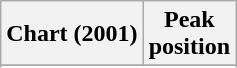<table class="wikitable sortable">
<tr>
<th scope="col">Chart (2001)</th>
<th scope="col">Peak<br>position</th>
</tr>
<tr>
</tr>
<tr>
</tr>
</table>
